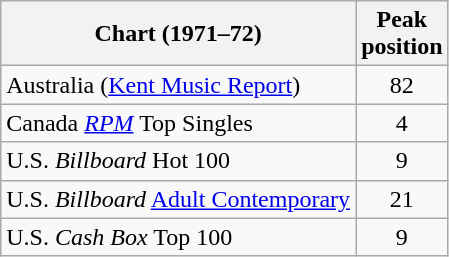<table class="wikitable sortable">
<tr>
<th>Chart (1971–72)</th>
<th>Peak<br>position</th>
</tr>
<tr>
<td>Australia (<a href='#'>Kent Music Report</a>)</td>
<td style="text-align:center;">82</td>
</tr>
<tr>
<td>Canada <em><a href='#'>RPM</a></em> Top Singles</td>
<td style="text-align:center;">4</td>
</tr>
<tr>
<td>U.S. <em>Billboard</em> Hot 100</td>
<td align="center">9</td>
</tr>
<tr>
<td>U.S. <em>Billboard</em> <a href='#'>Adult Contemporary</a></td>
<td align="center">21</td>
</tr>
<tr>
<td>U.S. <em>Cash Box</em> Top 100</td>
<td align="center">9</td>
</tr>
</table>
